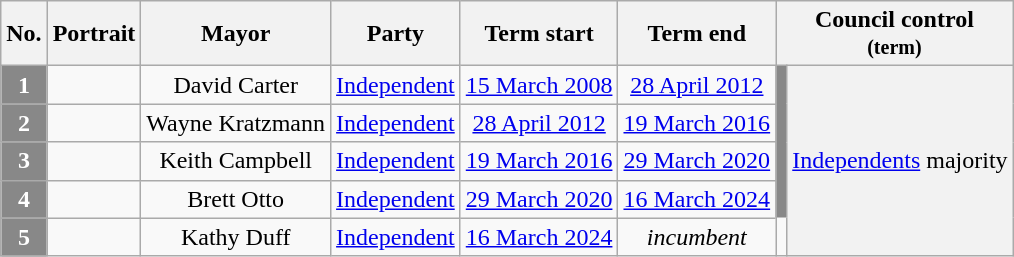<table class="wikitable">
<tr>
<th>No.</th>
<th>Portrait</th>
<th>Mayor</th>
<th>Party</th>
<th>Term start</th>
<th>Term end</th>
<th colspan="3">Council control <br> <small> (term) </small></th>
</tr>
<tr>
<th style="background:#888888; color:white">1</th>
<td align="center"></td>
<td align="center">David Carter</td>
<td align="center"><a href='#'>Independent</a></td>
<td align="center"><a href='#'>15 March 2008</a></td>
<td align="center"><a href='#'>28 April 2012</a></td>
<td rowspan="4" style="background-color:#888888; border-bottom:solid 0 gray"></td>
<th rowspan="5" style="font-weight:normal"><a href='#'>Independents</a> majority <br> <small></small></th>
</tr>
<tr>
<th style="background:#888888; color:white">2</th>
<td align="center"></td>
<td align="center">Wayne Kratzmann</td>
<td align="center"><a href='#'>Independent</a></td>
<td align="center"><a href='#'>28 April 2012</a></td>
<td align="center"><a href='#'>19 March 2016</a></td>
</tr>
<tr>
<th style="background:#888888; color:white">3</th>
<td align="center"></td>
<td align="center">Keith Campbell</td>
<td align="center"><a href='#'>Independent</a></td>
<td align="center"><a href='#'>19 March 2016</a></td>
<td align="center"><a href='#'>29 March 2020</a></td>
</tr>
<tr>
<th style="background:#888888; color:white">4</th>
<td align="center"></td>
<td align="center">Brett Otto</td>
<td align="center"><a href='#'>Independent</a></td>
<td align="center"><a href='#'>29 March 2020</a></td>
<td align="center"><a href='#'>16 March 2024</a></td>
</tr>
<tr>
<th style="background:#888888; color:white">5</th>
<td align="center"></td>
<td align="center">Kathy Duff</td>
<td align="center"><a href='#'>Independent</a></td>
<td align="center"><a href='#'>16 March 2024</a></td>
<td align="center"><em>incumbent</em></td>
</tr>
</table>
